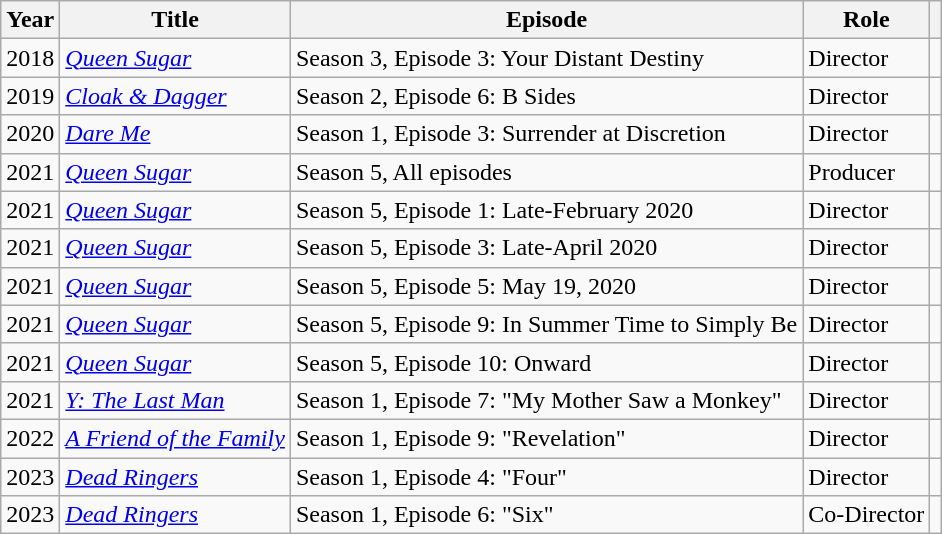<table class="wikitable">
<tr>
<th>Year</th>
<th>Title</th>
<th>Episode</th>
<th>Role</th>
<th></th>
</tr>
<tr>
<td>2018</td>
<td><em><a href='#'>Queen Sugar</a></em></td>
<td>Season 3, Episode 3: Your Distant Destiny</td>
<td>Director</td>
<td></td>
</tr>
<tr>
<td>2019</td>
<td><em><a href='#'>Cloak & Dagger</a></em></td>
<td>Season 2, Episode 6: B Sides</td>
<td>Director</td>
<td></td>
</tr>
<tr>
<td>2020</td>
<td><em><a href='#'>Dare Me</a></em></td>
<td>Season 1, Episode 3: Surrender at Discretion</td>
<td>Director</td>
<td></td>
</tr>
<tr>
<td>2021</td>
<td><em><a href='#'>Queen Sugar</a></em></td>
<td>Season 5, All episodes</td>
<td>Producer</td>
<td></td>
</tr>
<tr>
<td>2021</td>
<td><em><a href='#'>Queen Sugar</a></em></td>
<td>Season 5, Episode 1: Late-February 2020</td>
<td>Director</td>
<td></td>
</tr>
<tr>
<td>2021</td>
<td><em><a href='#'>Queen Sugar</a></em></td>
<td>Season 5, Episode 3: Late-April 2020</td>
<td>Director</td>
<td></td>
</tr>
<tr>
<td>2021</td>
<td><em><a href='#'>Queen Sugar</a></em></td>
<td>Season 5, Episode 5: May 19, 2020</td>
<td>Director</td>
<td></td>
</tr>
<tr>
<td>2021</td>
<td><em><a href='#'>Queen Sugar</a></em></td>
<td>Season 5, Episode 9: In Summer Time to Simply Be</td>
<td>Director</td>
<td></td>
</tr>
<tr>
<td>2021</td>
<td><em><a href='#'>Queen Sugar</a></em></td>
<td>Season 5, Episode 10: Onward</td>
<td>Director</td>
<td></td>
</tr>
<tr>
<td>2021</td>
<td><em><a href='#'>Y: The Last Man</a></em></td>
<td>Season 1, Episode 7: "My Mother Saw a Monkey"</td>
<td>Director</td>
<td></td>
</tr>
<tr>
<td>2022</td>
<td><em><a href='#'>A Friend of the Family</a></em></td>
<td>Season 1, Episode 9: "Revelation"</td>
<td>Director</td>
<td></td>
</tr>
<tr>
<td>2023</td>
<td><em><a href='#'>Dead Ringers</a></em></td>
<td>Season 1, Episode 4: "Four"</td>
<td>Director</td>
<td></td>
</tr>
<tr>
<td>2023</td>
<td><em><a href='#'>Dead Ringers</a></em></td>
<td>Season 1, Episode 6: "Six"</td>
<td>Co-Director</td>
<td></td>
</tr>
</table>
